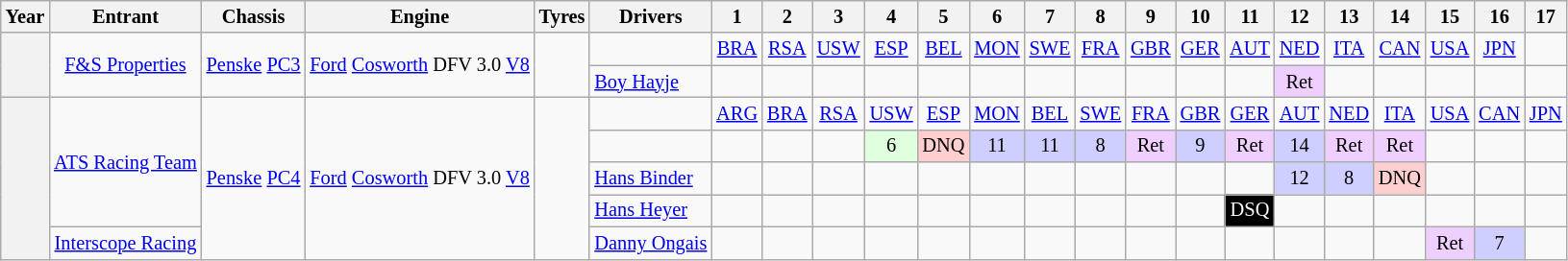<table class="wikitable" style="text-align:center; font-size:85%">
<tr>
<th>Year</th>
<th>Entrant</th>
<th>Chassis</th>
<th>Engine</th>
<th>Tyres</th>
<th>Drivers</th>
<th>1</th>
<th>2</th>
<th>3</th>
<th>4</th>
<th>5</th>
<th>6</th>
<th>7</th>
<th>8</th>
<th>9</th>
<th>10</th>
<th>11</th>
<th>12</th>
<th>13</th>
<th>14</th>
<th>15</th>
<th>16</th>
<th>17</th>
</tr>
<tr>
<th rowspan=2></th>
<td rowspan=2><a href='#'>F&S Properties</a></td>
<td rowspan=2><a href='#'>Penske</a> <a href='#'>PC3</a></td>
<td rowspan=2><a href='#'>Ford</a> <a href='#'>Cosworth</a> DFV 3.0 <a href='#'>V8</a></td>
<td rowspan=2></td>
<td></td>
<td><a href='#'>BRA</a></td>
<td><a href='#'>RSA</a></td>
<td><a href='#'>USW</a></td>
<td><a href='#'>ESP</a></td>
<td><a href='#'>BEL</a></td>
<td><a href='#'>MON</a></td>
<td><a href='#'>SWE</a></td>
<td><a href='#'>FRA</a></td>
<td><a href='#'>GBR</a></td>
<td><a href='#'>GER</a></td>
<td><a href='#'>AUT</a></td>
<td><a href='#'>NED</a></td>
<td><a href='#'>ITA</a></td>
<td><a href='#'>CAN</a></td>
<td><a href='#'>USA</a></td>
<td><a href='#'>JPN</a></td>
<td></td>
</tr>
<tr>
<td align="left"> <a href='#'>Boy Hayje</a></td>
<td></td>
<td></td>
<td></td>
<td></td>
<td></td>
<td></td>
<td></td>
<td></td>
<td></td>
<td></td>
<td></td>
<td style="background:#efcfff; text-align:center;">Ret</td>
<td></td>
<td></td>
<td></td>
<td></td>
<td></td>
</tr>
<tr>
<th rowspan=5></th>
<td rowspan=4><a href='#'>ATS Racing Team</a></td>
<td rowspan=5><a href='#'>Penske</a> <a href='#'>PC4</a></td>
<td rowspan=5><a href='#'>Ford</a> <a href='#'>Cosworth</a> DFV 3.0 <a href='#'>V8</a></td>
<td rowspan=5></td>
<td></td>
<td><a href='#'>ARG</a></td>
<td><a href='#'>BRA</a></td>
<td><a href='#'>RSA</a></td>
<td><a href='#'>USW</a></td>
<td><a href='#'>ESP</a></td>
<td><a href='#'>MON</a></td>
<td><a href='#'>BEL</a></td>
<td><a href='#'>SWE</a></td>
<td><a href='#'>FRA</a></td>
<td><a href='#'>GBR</a></td>
<td><a href='#'>GER</a></td>
<td><a href='#'>AUT</a></td>
<td><a href='#'>NED</a></td>
<td><a href='#'>ITA</a></td>
<td><a href='#'>USA</a></td>
<td><a href='#'>CAN</a></td>
<td><a href='#'>JPN</a></td>
</tr>
<tr>
<td align="left"></td>
<td></td>
<td></td>
<td></td>
<td style="background:#dfffdf; text-align:center;">6</td>
<td style="background:#ffcfcf; text-align:center;">DNQ</td>
<td style="background:#cfcfff; text-align:center;">11</td>
<td style="background:#cfcfff; text-align:center;">11</td>
<td style="background:#cfcfff; text-align:center;">8</td>
<td style="background:#efcfff; text-align:center;">Ret</td>
<td style="background:#cfcfff; text-align:center;">9</td>
<td style="background:#efcfff; text-align:center;">Ret</td>
<td style="background:#cfcfff; text-align:center;">14</td>
<td style="background:#efcfff; text-align:center;">Ret</td>
<td style="background:#efcfff; text-align:center;">Ret</td>
<td></td>
<td></td>
<td></td>
</tr>
<tr>
<td align="left"> <a href='#'>Hans Binder</a></td>
<td></td>
<td></td>
<td></td>
<td></td>
<td></td>
<td></td>
<td></td>
<td></td>
<td></td>
<td></td>
<td></td>
<td style="background:#cfcfff; text-align:center;">12</td>
<td style="background:#cfcfff; text-align:center;">8</td>
<td style="background:#ffcfcf; text-align:center;">DNQ</td>
<td></td>
<td></td>
<td></td>
</tr>
<tr>
<td align="left"> <a href='#'>Hans Heyer</a></td>
<td></td>
<td></td>
<td></td>
<td></td>
<td></td>
<td></td>
<td></td>
<td></td>
<td></td>
<td></td>
<td style="background:#000000; text-align:center; color:#ffffff">DSQ</td>
<td></td>
<td></td>
<td></td>
<td></td>
<td></td>
<td></td>
</tr>
<tr>
<td><a href='#'>Interscope Racing</a></td>
<td align="left"> <a href='#'>Danny Ongais</a></td>
<td></td>
<td></td>
<td></td>
<td></td>
<td></td>
<td></td>
<td></td>
<td></td>
<td></td>
<td></td>
<td></td>
<td></td>
<td></td>
<td></td>
<td style="background:#efcfff; text-align:center;">Ret</td>
<td style="background:#cfcfff; text-align:center;">7</td>
<td></td>
</tr>
</table>
